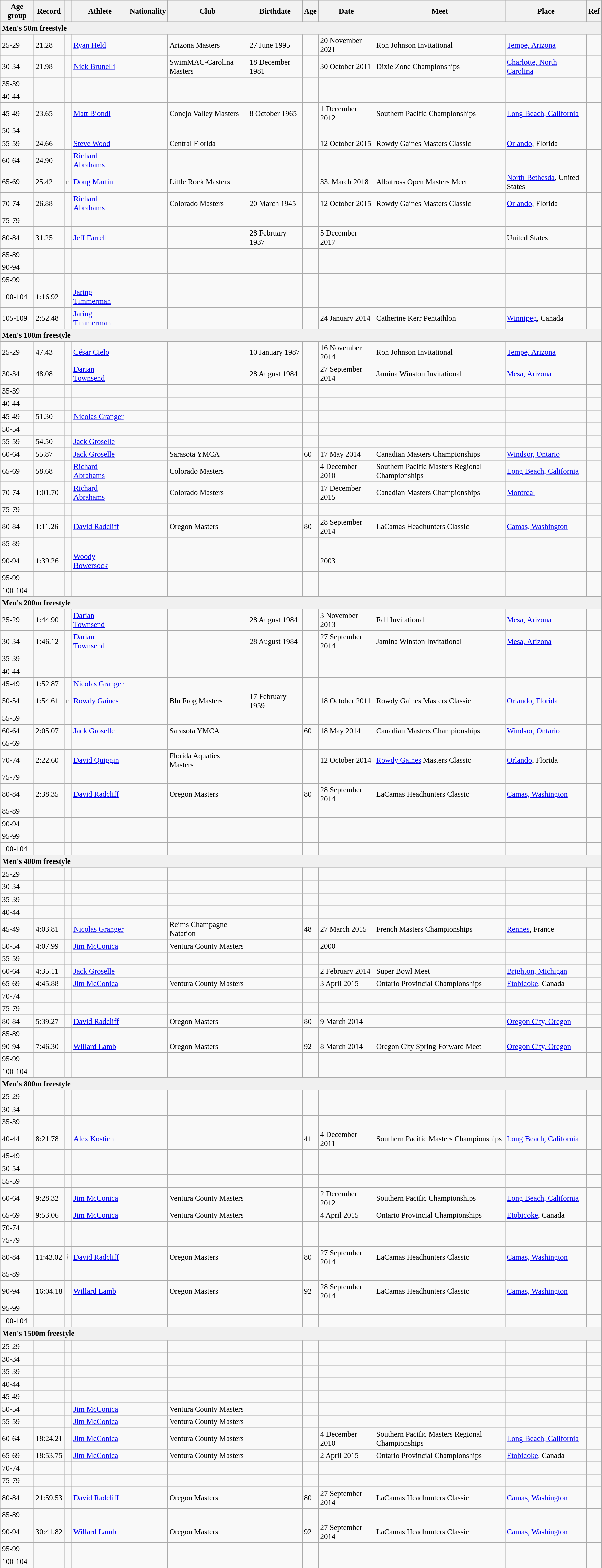<table class="wikitable" style="font-size:95%; width: 95%;">
<tr>
<th>Age group</th>
<th>Record</th>
<th></th>
<th>Athlete</th>
<th>Nationality</th>
<th>Club</th>
<th>Birthdate</th>
<th>Age</th>
<th>Date</th>
<th>Meet</th>
<th>Place</th>
<th>Ref</th>
</tr>
<tr style="background:#f0f0f0;">
<td colspan=12><strong>Men's 50m freestyle</strong></td>
</tr>
<tr>
<td>25-29</td>
<td>21.28</td>
<td></td>
<td><a href='#'>Ryan Held</a></td>
<td></td>
<td>Arizona Masters</td>
<td>27 June 1995</td>
<td></td>
<td>20 November 2021</td>
<td>Ron Johnson Invitational</td>
<td><a href='#'>Tempe, Arizona</a></td>
<td></td>
</tr>
<tr>
<td>30-34</td>
<td>21.98</td>
<td></td>
<td><a href='#'>Nick Brunelli</a></td>
<td></td>
<td>SwimMAC-Carolina Masters</td>
<td>18 December 1981</td>
<td></td>
<td>30 October 2011</td>
<td>Dixie Zone Championships</td>
<td><a href='#'>Charlotte, North Carolina</a></td>
<td></td>
</tr>
<tr>
<td>35-39</td>
<td></td>
<td></td>
<td></td>
<td></td>
<td></td>
<td></td>
<td></td>
<td></td>
<td></td>
<td></td>
<td></td>
</tr>
<tr>
<td>40-44</td>
<td></td>
<td></td>
<td></td>
<td></td>
<td></td>
<td></td>
<td></td>
<td></td>
<td></td>
<td></td>
<td></td>
</tr>
<tr>
<td>45-49</td>
<td>23.65</td>
<td></td>
<td><a href='#'>Matt Biondi</a></td>
<td></td>
<td>Conejo Valley Masters</td>
<td>8 October 1965</td>
<td></td>
<td>1 December 2012</td>
<td>Southern Pacific Championships</td>
<td><a href='#'>Long Beach, California</a></td>
<td></td>
</tr>
<tr>
<td>50-54</td>
<td></td>
<td></td>
<td></td>
<td></td>
<td></td>
<td></td>
<td></td>
<td></td>
<td></td>
<td></td>
<td></td>
</tr>
<tr>
<td>55-59</td>
<td>24.66</td>
<td></td>
<td><a href='#'>Steve Wood</a></td>
<td></td>
<td>Central Florida</td>
<td></td>
<td></td>
<td>12 October 2015</td>
<td>Rowdy Gaines Masters Classic</td>
<td><a href='#'>Orlando</a>, Florida</td>
<td></td>
</tr>
<tr>
<td>60-64</td>
<td>24.90</td>
<td></td>
<td><a href='#'>Richard Abrahams</a></td>
<td></td>
<td></td>
<td></td>
<td></td>
<td></td>
<td></td>
<td></td>
<td></td>
</tr>
<tr>
<td>65-69</td>
<td>25.42</td>
<td>r</td>
<td><a href='#'>Doug Martin</a></td>
<td></td>
<td>Little Rock Masters</td>
<td></td>
<td></td>
<td>33. March 2018</td>
<td>Albatross Open Masters Meet</td>
<td><a href='#'>North Bethesda</a>, United States</td>
<td></td>
</tr>
<tr>
<td>70-74</td>
<td>26.88</td>
<td></td>
<td><a href='#'>Richard Abrahams</a></td>
<td></td>
<td>Colorado Masters</td>
<td>20 March 1945</td>
<td></td>
<td>12 October 2015</td>
<td>Rowdy Gaines Masters Classic</td>
<td><a href='#'>Orlando</a>, Florida</td>
<td></td>
</tr>
<tr>
<td>75-79</td>
<td></td>
<td></td>
<td></td>
<td></td>
<td></td>
<td></td>
<td></td>
<td></td>
<td></td>
<td></td>
<td></td>
</tr>
<tr>
<td>80-84</td>
<td>31.25</td>
<td></td>
<td><a href='#'>Jeff Farrell</a></td>
<td></td>
<td></td>
<td>28 February 1937</td>
<td></td>
<td>5 December 2017</td>
<td></td>
<td>United States</td>
<td></td>
</tr>
<tr>
<td>85-89</td>
<td></td>
<td></td>
<td></td>
<td></td>
<td></td>
<td></td>
<td></td>
<td></td>
<td></td>
<td></td>
<td></td>
</tr>
<tr>
<td>90-94</td>
<td></td>
<td></td>
<td></td>
<td></td>
<td></td>
<td></td>
<td></td>
<td></td>
<td></td>
<td></td>
<td></td>
</tr>
<tr>
<td>95-99</td>
<td></td>
<td></td>
<td></td>
<td></td>
<td></td>
<td></td>
<td></td>
<td></td>
<td></td>
<td></td>
<td></td>
</tr>
<tr>
<td>100-104</td>
<td>1:16.92</td>
<td></td>
<td><a href='#'>Jaring Timmerman</a></td>
<td></td>
<td></td>
<td></td>
<td></td>
<td></td>
<td></td>
<td></td>
<td></td>
</tr>
<tr>
<td>105-109</td>
<td>2:52.48</td>
<td></td>
<td><a href='#'>Jaring Timmerman</a></td>
<td></td>
<td></td>
<td></td>
<td></td>
<td>24 January 2014</td>
<td>Catherine Kerr Pentathlon</td>
<td><a href='#'>Winnipeg</a>, Canada</td>
<td></td>
</tr>
<tr style="background:#f0f0f0;">
<td colspan=12><strong>Men's 100m freestyle</strong></td>
</tr>
<tr>
<td>25-29</td>
<td>47.43</td>
<td></td>
<td><a href='#'>César Cielo</a></td>
<td></td>
<td></td>
<td>10 January 1987</td>
<td></td>
<td>16 November 2014</td>
<td>Ron Johnson Invitational</td>
<td><a href='#'>Tempe, Arizona</a></td>
<td></td>
</tr>
<tr>
<td>30-34</td>
<td>48.08</td>
<td></td>
<td><a href='#'>Darian Townsend</a></td>
<td></td>
<td></td>
<td>28 August 1984</td>
<td></td>
<td>27 September 2014</td>
<td>Jamina Winston Invitational</td>
<td><a href='#'>Mesa, Arizona</a></td>
<td></td>
</tr>
<tr>
<td>35-39</td>
<td></td>
<td></td>
<td></td>
<td></td>
<td></td>
<td></td>
<td></td>
<td></td>
<td></td>
<td></td>
<td></td>
</tr>
<tr>
<td>40-44</td>
<td></td>
<td></td>
<td></td>
<td></td>
<td></td>
<td></td>
<td></td>
<td></td>
<td></td>
<td></td>
<td></td>
</tr>
<tr>
<td>45-49</td>
<td>51.30</td>
<td></td>
<td><a href='#'>Nicolas Granger</a></td>
<td></td>
<td></td>
<td></td>
<td></td>
<td></td>
<td></td>
<td></td>
<td></td>
</tr>
<tr>
<td>50-54</td>
<td></td>
<td></td>
<td></td>
<td></td>
<td></td>
<td></td>
<td></td>
<td></td>
<td></td>
<td></td>
<td></td>
</tr>
<tr>
<td>55-59</td>
<td>54.50</td>
<td></td>
<td><a href='#'>Jack Groselle</a></td>
<td></td>
<td></td>
<td></td>
<td></td>
<td></td>
<td></td>
<td></td>
<td></td>
</tr>
<tr>
<td>60-64</td>
<td>55.87</td>
<td></td>
<td><a href='#'>Jack Groselle</a></td>
<td></td>
<td>Sarasota YMCA</td>
<td></td>
<td>60</td>
<td>17 May 2014</td>
<td>Canadian Masters Championships</td>
<td><a href='#'>Windsor, Ontario</a></td>
<td></td>
</tr>
<tr>
<td>65-69</td>
<td>58.68</td>
<td></td>
<td><a href='#'>Richard Abrahams</a></td>
<td></td>
<td>Colorado Masters</td>
<td></td>
<td></td>
<td>4 December 2010</td>
<td>Southern Pacific Masters Regional Championships</td>
<td><a href='#'>Long Beach, California</a></td>
<td></td>
</tr>
<tr>
<td>70-74</td>
<td>1:01.70</td>
<td></td>
<td><a href='#'>Richard Abrahams</a></td>
<td></td>
<td>Colorado Masters</td>
<td></td>
<td></td>
<td>17 December 2015</td>
<td>Canadian Masters Championships</td>
<td><a href='#'>Montreal</a></td>
<td></td>
</tr>
<tr>
<td>75-79</td>
<td></td>
<td></td>
<td></td>
<td></td>
<td></td>
<td></td>
<td></td>
<td></td>
<td></td>
<td></td>
<td></td>
</tr>
<tr>
<td>80-84</td>
<td>1:11.26</td>
<td></td>
<td><a href='#'>David Radcliff</a></td>
<td></td>
<td>Oregon Masters</td>
<td></td>
<td>80</td>
<td>28 September 2014</td>
<td>LaCamas Headhunters Classic</td>
<td><a href='#'>Camas, Washington</a></td>
<td></td>
</tr>
<tr>
<td>85-89</td>
<td></td>
<td></td>
<td></td>
<td></td>
<td></td>
<td></td>
<td></td>
<td></td>
<td></td>
<td></td>
<td></td>
</tr>
<tr>
<td>90-94</td>
<td>1:39.26</td>
<td></td>
<td><a href='#'>Woody Bowersock</a></td>
<td></td>
<td></td>
<td></td>
<td></td>
<td>2003</td>
<td></td>
<td></td>
<td></td>
</tr>
<tr>
<td>95-99</td>
<td></td>
<td></td>
<td></td>
<td></td>
<td></td>
<td></td>
<td></td>
<td></td>
<td></td>
<td></td>
<td></td>
</tr>
<tr>
<td>100-104</td>
<td></td>
<td></td>
<td></td>
<td></td>
<td></td>
<td></td>
<td></td>
<td></td>
<td></td>
<td></td>
<td></td>
</tr>
<tr style="background:#f0f0f0;">
<td colspan=12><strong>Men's 200m freestyle</strong></td>
</tr>
<tr>
<td>25-29</td>
<td>1:44.90</td>
<td></td>
<td><a href='#'>Darian Townsend</a></td>
<td></td>
<td></td>
<td>28 August 1984</td>
<td></td>
<td>3 November 2013</td>
<td>Fall Invitational</td>
<td><a href='#'>Mesa, Arizona</a></td>
<td></td>
</tr>
<tr>
<td>30-34</td>
<td>1:46.12</td>
<td></td>
<td><a href='#'>Darian Townsend</a></td>
<td></td>
<td></td>
<td>28 August 1984</td>
<td></td>
<td>27 September 2014</td>
<td>Jamina Winston Invitational</td>
<td><a href='#'>Mesa, Arizona</a></td>
<td></td>
</tr>
<tr>
<td>35-39</td>
<td></td>
<td></td>
<td></td>
<td></td>
<td></td>
<td></td>
<td></td>
<td></td>
<td></td>
<td></td>
<td></td>
</tr>
<tr>
<td>40-44</td>
<td></td>
<td></td>
<td></td>
<td></td>
<td></td>
<td></td>
<td></td>
<td></td>
<td></td>
<td></td>
<td></td>
</tr>
<tr>
<td>45-49</td>
<td>1:52.87</td>
<td></td>
<td><a href='#'>Nicolas Granger</a></td>
<td></td>
<td></td>
<td></td>
<td></td>
<td></td>
<td></td>
<td></td>
<td></td>
</tr>
<tr>
<td>50-54</td>
<td>1:54.61</td>
<td>r</td>
<td><a href='#'>Rowdy Gaines</a></td>
<td></td>
<td>Blu Frog Masters</td>
<td>17 February 1959</td>
<td></td>
<td>18 October 2011</td>
<td>Rowdy Gaines Masters Classic</td>
<td><a href='#'>Orlando, Florida</a></td>
<td></td>
</tr>
<tr>
<td>55-59</td>
<td></td>
<td></td>
<td></td>
<td></td>
<td></td>
<td></td>
<td></td>
<td></td>
<td></td>
<td></td>
<td></td>
</tr>
<tr>
<td>60-64</td>
<td>2:05.07</td>
<td></td>
<td><a href='#'>Jack Groselle</a></td>
<td></td>
<td>Sarasota YMCA</td>
<td></td>
<td>60</td>
<td>18 May 2014</td>
<td>Canadian Masters Championships</td>
<td><a href='#'>Windsor, Ontario</a></td>
<td></td>
</tr>
<tr>
<td>65-69</td>
<td></td>
<td></td>
<td></td>
<td></td>
<td></td>
<td></td>
<td></td>
<td></td>
<td></td>
<td></td>
<td></td>
</tr>
<tr>
<td>70-74</td>
<td>2:22.60</td>
<td></td>
<td><a href='#'>David Quiggin</a></td>
<td></td>
<td>Florida Aquatics Masters</td>
<td></td>
<td></td>
<td>12 October 2014</td>
<td><a href='#'>Rowdy Gaines</a> Masters Classic</td>
<td><a href='#'>Orlando</a>, Florida</td>
<td></td>
</tr>
<tr>
<td>75-79</td>
<td></td>
<td></td>
<td></td>
<td></td>
<td></td>
<td></td>
<td></td>
<td></td>
<td></td>
<td></td>
<td></td>
</tr>
<tr>
<td>80-84</td>
<td>2:38.35</td>
<td></td>
<td><a href='#'>David Radcliff</a></td>
<td></td>
<td>Oregon Masters</td>
<td></td>
<td>80</td>
<td>28 September 2014</td>
<td>LaCamas Headhunters Classic</td>
<td><a href='#'>Camas, Washington</a></td>
<td></td>
</tr>
<tr>
<td>85-89</td>
<td></td>
<td></td>
<td></td>
<td></td>
<td></td>
<td></td>
<td></td>
<td></td>
<td></td>
<td></td>
<td></td>
</tr>
<tr>
<td>90-94</td>
<td></td>
<td></td>
<td></td>
<td></td>
<td></td>
<td></td>
<td></td>
<td></td>
<td></td>
<td></td>
<td></td>
</tr>
<tr>
<td>95-99</td>
<td></td>
<td></td>
<td></td>
<td></td>
<td></td>
<td></td>
<td></td>
<td></td>
<td></td>
<td></td>
<td></td>
</tr>
<tr>
<td>100-104</td>
<td></td>
<td></td>
<td></td>
<td></td>
<td></td>
<td></td>
<td></td>
<td></td>
<td></td>
<td></td>
<td></td>
</tr>
<tr style="background:#f0f0f0;">
<td colspan=12><strong>Men's 400m freestyle</strong></td>
</tr>
<tr>
<td>25-29</td>
<td></td>
<td></td>
<td></td>
<td></td>
<td></td>
<td></td>
<td></td>
<td></td>
<td></td>
<td></td>
<td></td>
</tr>
<tr>
<td>30-34</td>
<td></td>
<td></td>
<td></td>
<td></td>
<td></td>
<td></td>
<td></td>
<td></td>
<td></td>
<td></td>
<td></td>
</tr>
<tr>
<td>35-39</td>
<td></td>
<td></td>
<td></td>
<td></td>
<td></td>
<td></td>
<td></td>
<td></td>
<td></td>
<td></td>
<td></td>
</tr>
<tr>
<td>40-44</td>
<td></td>
<td></td>
<td></td>
<td></td>
<td></td>
<td></td>
<td></td>
<td></td>
<td></td>
<td></td>
<td></td>
</tr>
<tr>
<td>45-49</td>
<td>4:03.81</td>
<td></td>
<td><a href='#'>Nicolas Granger</a></td>
<td></td>
<td>Reims Champagne Natation</td>
<td></td>
<td>48</td>
<td>27 March 2015</td>
<td>French Masters Championships</td>
<td><a href='#'>Rennes</a>, France</td>
<td></td>
</tr>
<tr>
<td>50-54</td>
<td>4:07.99</td>
<td></td>
<td><a href='#'>Jim McConica</a></td>
<td></td>
<td>Ventura County Masters</td>
<td></td>
<td></td>
<td>2000</td>
<td></td>
<td></td>
<td></td>
</tr>
<tr>
<td>55-59</td>
<td></td>
<td></td>
<td></td>
<td></td>
<td></td>
<td></td>
<td></td>
<td></td>
<td></td>
<td></td>
<td></td>
</tr>
<tr>
<td>60-64</td>
<td>4:35.11</td>
<td></td>
<td><a href='#'>Jack Groselle</a></td>
<td></td>
<td></td>
<td></td>
<td></td>
<td>2 February 2014</td>
<td>Super Bowl Meet</td>
<td><a href='#'>Brighton, Michigan</a></td>
<td></td>
</tr>
<tr>
<td>65-69</td>
<td>4:45.88</td>
<td></td>
<td><a href='#'>Jim McConica</a></td>
<td></td>
<td>Ventura County Masters</td>
<td></td>
<td></td>
<td>3 April 2015</td>
<td>Ontario Provincial Championships</td>
<td><a href='#'>Etobicoke</a>, Canada</td>
<td></td>
</tr>
<tr>
<td>70-74</td>
<td></td>
<td></td>
<td></td>
<td></td>
<td></td>
<td></td>
<td></td>
<td></td>
<td></td>
<td></td>
<td></td>
</tr>
<tr>
<td>75-79</td>
<td></td>
<td></td>
<td></td>
<td></td>
<td></td>
<td></td>
<td></td>
<td></td>
<td></td>
<td></td>
<td></td>
</tr>
<tr>
<td>80-84</td>
<td>5:39.27</td>
<td></td>
<td><a href='#'>David Radcliff</a></td>
<td></td>
<td>Oregon Masters</td>
<td></td>
<td>80</td>
<td>9 March 2014</td>
<td></td>
<td><a href='#'>Oregon City, Oregon</a></td>
<td></td>
</tr>
<tr>
<td>85-89</td>
<td></td>
<td></td>
<td></td>
<td></td>
<td></td>
<td></td>
<td></td>
<td></td>
<td></td>
<td></td>
<td></td>
</tr>
<tr>
<td>90-94</td>
<td>7:46.30</td>
<td></td>
<td><a href='#'>Willard Lamb</a></td>
<td></td>
<td>Oregon Masters</td>
<td></td>
<td>92</td>
<td>8 March 2014</td>
<td>Oregon City Spring Forward Meet</td>
<td><a href='#'>Oregon City, Oregon</a></td>
<td></td>
</tr>
<tr>
<td>95-99</td>
<td></td>
<td></td>
<td></td>
<td></td>
<td></td>
<td></td>
<td></td>
<td></td>
<td></td>
<td></td>
<td></td>
</tr>
<tr>
<td>100-104</td>
<td></td>
<td></td>
<td></td>
<td></td>
<td></td>
<td></td>
<td></td>
<td></td>
<td></td>
<td></td>
<td></td>
</tr>
<tr style="background:#f0f0f0;">
<td colspan=12><strong>Men's 800m freestyle</strong></td>
</tr>
<tr>
<td>25-29</td>
<td></td>
<td></td>
<td></td>
<td></td>
<td></td>
<td></td>
<td></td>
<td></td>
<td></td>
<td></td>
<td></td>
</tr>
<tr>
<td>30-34</td>
<td></td>
<td></td>
<td></td>
<td></td>
<td></td>
<td></td>
<td></td>
<td></td>
<td></td>
<td></td>
<td></td>
</tr>
<tr>
<td>35-39</td>
<td></td>
<td></td>
<td></td>
<td></td>
<td></td>
<td></td>
<td></td>
<td></td>
<td></td>
<td></td>
<td></td>
</tr>
<tr>
<td>40-44</td>
<td>8:21.78</td>
<td></td>
<td><a href='#'>Alex Kostich</a></td>
<td></td>
<td></td>
<td></td>
<td>41</td>
<td>4 December 2011</td>
<td>Southern Pacific Masters Championships</td>
<td><a href='#'>Long Beach, California</a></td>
<td></td>
</tr>
<tr>
<td>45-49</td>
<td></td>
<td></td>
<td></td>
<td></td>
<td></td>
<td></td>
<td></td>
<td></td>
<td></td>
<td></td>
<td></td>
</tr>
<tr>
<td>50-54</td>
<td></td>
<td></td>
<td></td>
<td></td>
<td></td>
<td></td>
<td></td>
<td></td>
<td></td>
<td></td>
<td></td>
</tr>
<tr>
<td>55-59</td>
<td></td>
<td></td>
<td></td>
<td></td>
<td></td>
<td></td>
<td></td>
<td></td>
<td></td>
<td></td>
<td></td>
</tr>
<tr>
<td>60-64</td>
<td>9:28.32</td>
<td></td>
<td><a href='#'>Jim McConica</a></td>
<td></td>
<td>Ventura County Masters</td>
<td></td>
<td></td>
<td>2 December 2012</td>
<td>Southern Pacific Championships</td>
<td><a href='#'>Long Beach, California</a></td>
<td></td>
</tr>
<tr>
<td>65-69</td>
<td>9:53.06</td>
<td></td>
<td><a href='#'>Jim McConica</a></td>
<td></td>
<td>Ventura County Masters</td>
<td></td>
<td></td>
<td>4 April 2015</td>
<td>Ontario Provincial Championships</td>
<td><a href='#'>Etobicoke</a>, Canada</td>
<td></td>
</tr>
<tr>
<td>70-74</td>
<td></td>
<td></td>
<td></td>
<td></td>
<td></td>
<td></td>
<td></td>
<td></td>
<td></td>
<td></td>
<td></td>
</tr>
<tr>
<td>75-79</td>
<td></td>
<td></td>
<td></td>
<td></td>
<td></td>
<td></td>
<td></td>
<td></td>
<td></td>
<td></td>
<td></td>
</tr>
<tr>
<td>80-84</td>
<td>11:43.02</td>
<td>†</td>
<td><a href='#'>David Radcliff</a></td>
<td></td>
<td>Oregon Masters</td>
<td></td>
<td>80</td>
<td>27 September 2014</td>
<td>LaCamas Headhunters Classic</td>
<td><a href='#'>Camas, Washington</a></td>
<td></td>
</tr>
<tr>
<td>85-89</td>
<td></td>
<td></td>
<td></td>
<td></td>
<td></td>
<td></td>
<td></td>
<td></td>
<td></td>
<td></td>
<td></td>
</tr>
<tr>
<td>90-94</td>
<td>16:04.18</td>
<td></td>
<td><a href='#'>Willard Lamb</a></td>
<td></td>
<td>Oregon Masters</td>
<td></td>
<td>92</td>
<td>28 September 2014</td>
<td>LaCamas Headhunters Classic</td>
<td><a href='#'>Camas, Washington</a></td>
<td></td>
</tr>
<tr>
<td>95-99</td>
<td></td>
<td></td>
<td></td>
<td></td>
<td></td>
<td></td>
<td></td>
<td></td>
<td></td>
<td></td>
<td></td>
</tr>
<tr>
<td>100-104</td>
<td></td>
<td></td>
<td></td>
<td></td>
<td></td>
<td></td>
<td></td>
<td></td>
<td></td>
<td></td>
<td></td>
</tr>
<tr style="background:#f0f0f0;">
<td colspan=12><strong>Men's 1500m freestyle</strong></td>
</tr>
<tr>
<td>25-29</td>
<td></td>
<td></td>
<td></td>
<td></td>
<td></td>
<td></td>
<td></td>
<td></td>
<td></td>
<td></td>
<td></td>
</tr>
<tr>
<td>30-34</td>
<td></td>
<td></td>
<td></td>
<td></td>
<td></td>
<td></td>
<td></td>
<td></td>
<td></td>
<td></td>
<td></td>
</tr>
<tr>
<td>35-39</td>
<td></td>
<td></td>
<td></td>
<td></td>
<td></td>
<td></td>
<td></td>
<td></td>
<td></td>
<td></td>
<td></td>
</tr>
<tr>
<td>40-44</td>
<td></td>
<td></td>
<td></td>
<td></td>
<td></td>
<td></td>
<td></td>
<td></td>
<td></td>
<td></td>
<td></td>
</tr>
<tr>
<td>45-49</td>
<td></td>
<td></td>
<td></td>
<td></td>
<td></td>
<td></td>
<td></td>
<td></td>
<td></td>
<td></td>
<td></td>
</tr>
<tr>
<td>50-54</td>
<td></td>
<td></td>
<td><a href='#'>Jim McConica</a></td>
<td></td>
<td>Ventura County Masters</td>
<td></td>
<td></td>
<td></td>
<td></td>
<td></td>
<td></td>
</tr>
<tr>
<td>55-59</td>
<td></td>
<td></td>
<td><a href='#'>Jim McConica</a></td>
<td></td>
<td>Ventura County Masters</td>
<td></td>
<td></td>
<td></td>
<td></td>
<td></td>
<td></td>
</tr>
<tr>
<td>60-64</td>
<td>18:24.21</td>
<td></td>
<td><a href='#'>Jim McConica</a></td>
<td></td>
<td>Ventura County Masters</td>
<td></td>
<td></td>
<td>4 December 2010</td>
<td>Southern Pacific Masters Regional Championships</td>
<td><a href='#'>Long Beach, California</a></td>
<td></td>
</tr>
<tr>
<td>65-69</td>
<td>18:53.75</td>
<td></td>
<td><a href='#'>Jim McConica</a></td>
<td></td>
<td>Ventura County Masters</td>
<td></td>
<td></td>
<td>2 April 2015</td>
<td>Ontario Provincial Championships</td>
<td><a href='#'>Etobicoke</a>, Canada</td>
<td></td>
</tr>
<tr>
<td>70-74</td>
<td></td>
<td></td>
<td></td>
<td></td>
<td></td>
<td></td>
<td></td>
<td></td>
<td></td>
<td></td>
<td></td>
</tr>
<tr>
<td>75-79</td>
<td></td>
<td></td>
<td></td>
<td></td>
<td></td>
<td></td>
<td></td>
<td></td>
<td></td>
<td></td>
<td></td>
</tr>
<tr>
<td>80-84</td>
<td>21:59.53</td>
<td></td>
<td><a href='#'>David Radcliff</a></td>
<td></td>
<td>Oregon Masters</td>
<td></td>
<td>80</td>
<td>27 September 2014</td>
<td>LaCamas Headhunters Classic</td>
<td><a href='#'>Camas, Washington</a></td>
<td></td>
</tr>
<tr>
<td>85-89</td>
<td></td>
<td></td>
<td></td>
<td></td>
<td></td>
<td></td>
<td></td>
<td></td>
<td></td>
<td></td>
<td></td>
</tr>
<tr>
<td>90-94</td>
<td>30:41.82</td>
<td></td>
<td><a href='#'>Willard Lamb</a></td>
<td></td>
<td>Oregon Masters</td>
<td></td>
<td>92</td>
<td>27 September 2014</td>
<td>LaCamas Headhunters Classic</td>
<td><a href='#'>Camas, Washington</a></td>
<td></td>
</tr>
<tr>
<td>95-99</td>
<td></td>
<td></td>
<td></td>
<td></td>
<td></td>
<td></td>
<td></td>
<td></td>
<td></td>
<td></td>
<td></td>
</tr>
<tr>
<td>100-104</td>
<td></td>
<td></td>
<td></td>
<td></td>
<td></td>
<td></td>
<td></td>
<td></td>
<td></td>
<td></td>
<td></td>
</tr>
</table>
